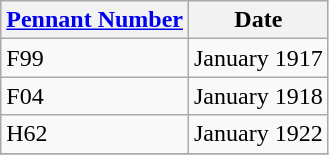<table class="wikitable" style="text-align:left">
<tr>
<th><a href='#'>Pennant Number</a></th>
<th>Date</th>
</tr>
<tr>
<td>F99</td>
<td>January 1917</td>
</tr>
<tr>
<td>F04</td>
<td>January 1918</td>
</tr>
<tr>
<td>H62</td>
<td>January 1922</td>
</tr>
<tr>
</tr>
</table>
